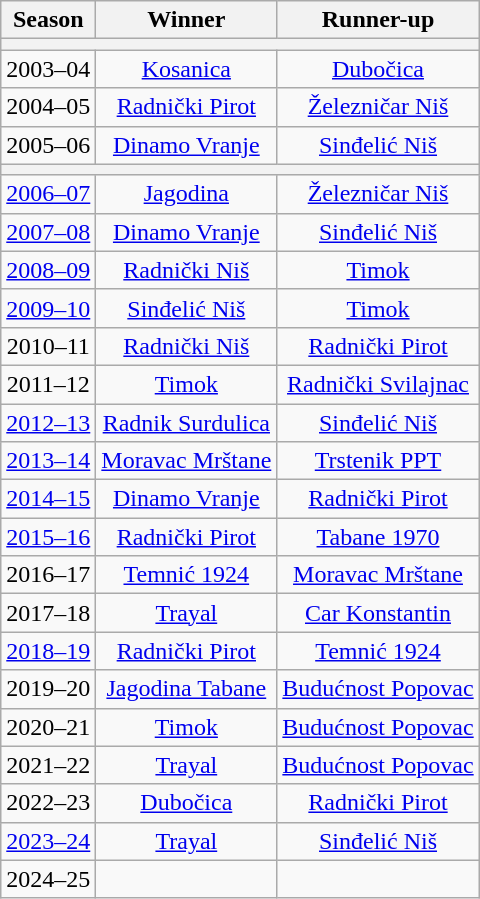<table class="wikitable sortable" style="text-align:center">
<tr>
<th>Season</th>
<th>Winner</th>
<th>Runner-up</th>
</tr>
<tr>
<th colspan="3"></th>
</tr>
<tr>
<td>2003–04</td>
<td><a href='#'>Kosanica</a></td>
<td><a href='#'>Dubočica</a></td>
</tr>
<tr>
<td>2004–05</td>
<td><a href='#'>Radnički Pirot</a></td>
<td><a href='#'>Železničar Niš</a></td>
</tr>
<tr>
<td>2005–06</td>
<td><a href='#'>Dinamo Vranje</a></td>
<td><a href='#'>Sinđelić Niš</a></td>
</tr>
<tr>
<th colspan="3"></th>
</tr>
<tr>
<td><a href='#'>2006–07</a></td>
<td><a href='#'>Jagodina</a></td>
<td><a href='#'>Železničar Niš</a></td>
</tr>
<tr>
<td><a href='#'>2007–08</a></td>
<td><a href='#'>Dinamo Vranje</a></td>
<td><a href='#'>Sinđelić Niš</a></td>
</tr>
<tr>
<td><a href='#'>2008–09</a></td>
<td><a href='#'>Radnički Niš</a></td>
<td><a href='#'>Timok</a></td>
</tr>
<tr>
<td><a href='#'>2009–10</a></td>
<td><a href='#'>Sinđelić Niš</a></td>
<td><a href='#'>Timok</a></td>
</tr>
<tr>
<td>2010–11</td>
<td><a href='#'>Radnički Niš</a></td>
<td><a href='#'>Radnički Pirot</a></td>
</tr>
<tr>
<td>2011–12</td>
<td><a href='#'>Timok</a></td>
<td><a href='#'>Radnički Svilajnac</a></td>
</tr>
<tr>
<td><a href='#'>2012–13</a></td>
<td><a href='#'>Radnik Surdulica</a></td>
<td><a href='#'>Sinđelić Niš</a></td>
</tr>
<tr>
<td><a href='#'>2013–14</a></td>
<td><a href='#'>Moravac Mrštane</a></td>
<td><a href='#'>Trstenik PPT</a></td>
</tr>
<tr>
<td><a href='#'>2014–15</a></td>
<td><a href='#'>Dinamo Vranje</a></td>
<td><a href='#'>Radnički Pirot</a></td>
</tr>
<tr>
<td><a href='#'>2015–16</a></td>
<td><a href='#'>Radnički Pirot</a></td>
<td><a href='#'>Tabane 1970</a></td>
</tr>
<tr>
<td>2016–17</td>
<td><a href='#'>Temnić 1924</a></td>
<td><a href='#'>Moravac Mrštane</a></td>
</tr>
<tr>
<td>2017–18</td>
<td><a href='#'>Trayal</a></td>
<td><a href='#'>Car Konstantin</a></td>
</tr>
<tr>
<td><a href='#'>2018–19</a></td>
<td><a href='#'>Radnički Pirot</a></td>
<td><a href='#'>Temnić 1924</a></td>
</tr>
<tr>
<td>2019–20</td>
<td><a href='#'>Jagodina Tabane</a></td>
<td><a href='#'>Budućnost Popovac</a></td>
</tr>
<tr>
<td>2020–21</td>
<td><a href='#'>Timok</a></td>
<td><a href='#'>Budućnost Popovac</a></td>
</tr>
<tr>
<td>2021–22</td>
<td><a href='#'>Trayal</a></td>
<td><a href='#'>Budućnost Popovac</a></td>
</tr>
<tr>
<td>2022–23</td>
<td><a href='#'>Dubočica</a></td>
<td><a href='#'>Radnički Pirot</a></td>
</tr>
<tr>
<td><a href='#'>2023–24</a></td>
<td><a href='#'>Trayal</a></td>
<td><a href='#'>Sinđelić Niš</a></td>
</tr>
<tr>
<td>2024–25</td>
<td></td>
<td></td>
</tr>
</table>
